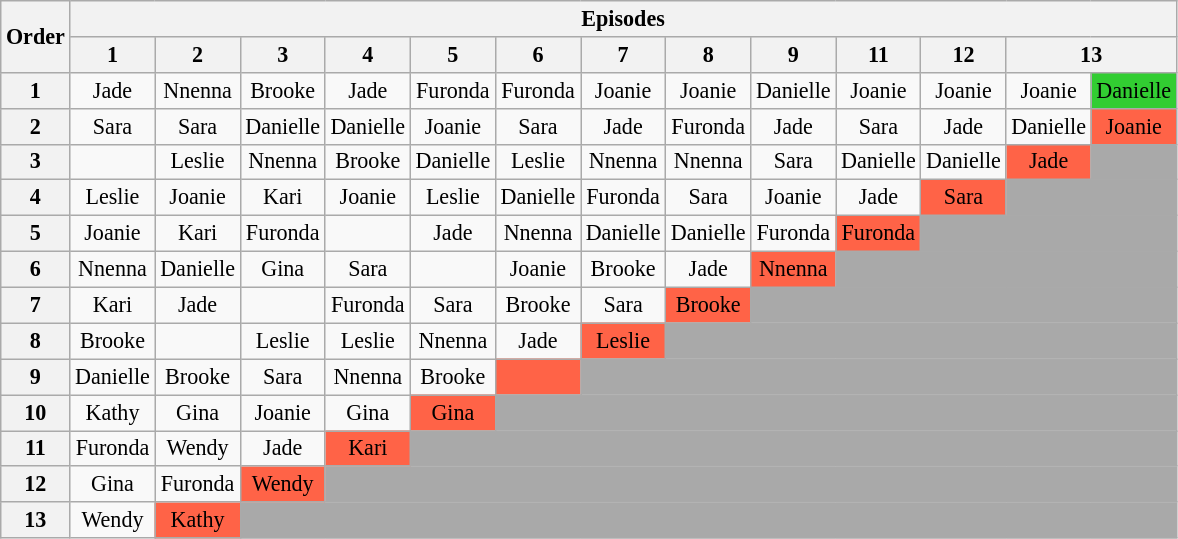<table class="wikitable" style="text-align:center; font-size:92%">
<tr>
<th rowspan=2>Order</th>
<th colspan=13>Episodes</th>
</tr>
<tr>
<th>1</th>
<th>2</th>
<th>3</th>
<th>4</th>
<th>5</th>
<th>6</th>
<th>7</th>
<th>8</th>
<th>9</th>
<th>11</th>
<th>12</th>
<th colspan=2>13</th>
</tr>
<tr>
<th>1</th>
<td>Jade</td>
<td>Nnenna</td>
<td>Brooke</td>
<td>Jade</td>
<td>Furonda</td>
<td>Furonda</td>
<td>Joanie</td>
<td>Joanie</td>
<td>Danielle</td>
<td>Joanie</td>
<td>Joanie</td>
<td>Joanie</td>
<td bgcolor="limegreen">Danielle</td>
</tr>
<tr>
<th>2</th>
<td>Sara</td>
<td>Sara</td>
<td>Danielle</td>
<td>Danielle</td>
<td>Joanie</td>
<td>Sara</td>
<td>Jade</td>
<td>Furonda</td>
<td>Jade</td>
<td>Sara</td>
<td>Jade</td>
<td>Danielle</td>
<td bgcolor="tomato">Joanie</td>
</tr>
<tr>
<th>3</th>
<td></td>
<td>Leslie</td>
<td>Nnenna</td>
<td>Brooke</td>
<td>Danielle</td>
<td>Leslie</td>
<td>Nnenna</td>
<td>Nnenna</td>
<td>Sara</td>
<td>Danielle</td>
<td>Danielle</td>
<td bgcolor="tomato">Jade</td>
<td bgcolor="darkgray"></td>
</tr>
<tr>
<th>4</th>
<td>Leslie</td>
<td>Joanie</td>
<td>Kari</td>
<td>Joanie</td>
<td>Leslie</td>
<td>Danielle</td>
<td>Furonda</td>
<td>Sara</td>
<td>Joanie</td>
<td>Jade</td>
<td bgcolor="tomato">Sara</td>
<td bgcolor="darkgray" colspan=2></td>
</tr>
<tr>
<th>5</th>
<td>Joanie</td>
<td>Kari</td>
<td>Furonda</td>
<td></td>
<td>Jade</td>
<td>Nnenna</td>
<td>Danielle</td>
<td>Danielle</td>
<td>Furonda</td>
<td bgcolor="tomato">Furonda</td>
<td bgcolor="darkgray" colspan=3></td>
</tr>
<tr>
<th>6</th>
<td>Nnenna</td>
<td>Danielle</td>
<td>Gina</td>
<td>Sara</td>
<td></td>
<td>Joanie</td>
<td>Brooke</td>
<td>Jade</td>
<td bgcolor="tomato">Nnenna</td>
<td bgcolor="darkgray" colspan=4></td>
</tr>
<tr>
<th>7</th>
<td>Kari</td>
<td>Jade</td>
<td></td>
<td>Furonda</td>
<td>Sara</td>
<td>Brooke</td>
<td>Sara</td>
<td bgcolor="tomato">Brooke</td>
<td bgcolor="darkgray" colspan=5></td>
</tr>
<tr>
<th>8</th>
<td>Brooke</td>
<td></td>
<td>Leslie</td>
<td>Leslie</td>
<td>Nnenna</td>
<td>Jade</td>
<td bgcolor="tomato">Leslie</td>
<td bgcolor="darkgray" colspan=6></td>
</tr>
<tr>
<th>9</th>
<td>Danielle</td>
<td>Brooke</td>
<td>Sara</td>
<td>Nnenna</td>
<td>Brooke</td>
<td bgcolor="tomato"></td>
<td bgcolor="darkgray" colspan=7></td>
</tr>
<tr>
<th>10</th>
<td>Kathy</td>
<td>Gina</td>
<td>Joanie</td>
<td>Gina</td>
<td bgcolor="tomato">Gina</td>
<td bgcolor="darkgray" colspan=8></td>
</tr>
<tr>
<th>11</th>
<td>Furonda</td>
<td>Wendy</td>
<td>Jade</td>
<td bgcolor="tomato">Kari</td>
<td bgcolor="darkgray" colspan=9></td>
</tr>
<tr>
<th>12</th>
<td>Gina</td>
<td>Furonda</td>
<td bgcolor="tomato">Wendy</td>
<td bgcolor="darkgray" colspan=10></td>
</tr>
<tr>
<th>13</th>
<td>Wendy</td>
<td bgcolor="tomato">Kathy</td>
<td bgcolor="darkgray" colspan=11></td>
</tr>
</table>
